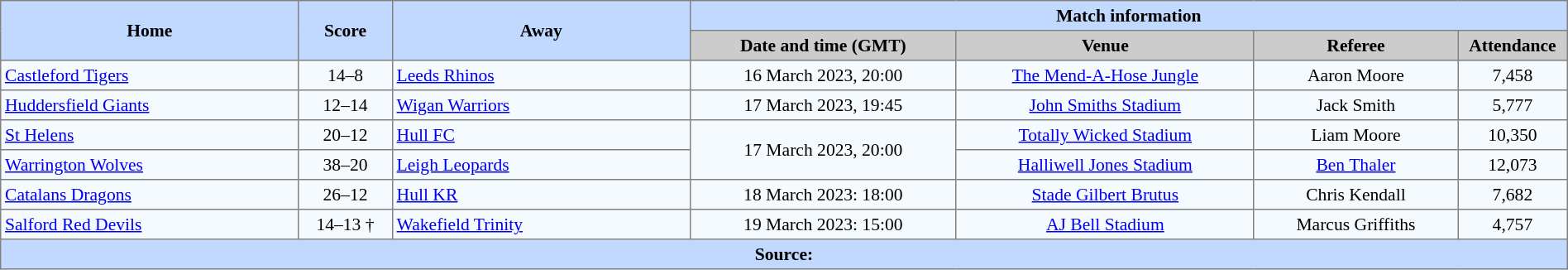<table border=1 style="border-collapse:collapse; font-size:90%; text-align:center;" cellpadding=3 cellspacing=0 width=100%>
<tr style="background:#C1D8ff;">
<th scope="col" rowspan=2 width=19%>Home</th>
<th scope="col" rowspan=2 width=6%>Score</th>
<th scope="col" rowspan=2 width=19%>Away</th>
<th colspan=4>Match information</th>
</tr>
<tr style="background:#CCCCCC;">
<th scope="col" width=17%>Date and time (GMT)</th>
<th scope="col" width=19%>Venue</th>
<th scope="col" width=13%>Referee</th>
<th scope="col" width=7%>Attendance</th>
</tr>
<tr style="background:#F5FAFF;">
<td style="text-align:left;"> <a href='#'>Castleford Tigers</a></td>
<td>14–8</td>
<td style="text-align:left;"> <a href='#'>Leeds Rhinos</a></td>
<td>16 March 2023, 20:00</td>
<td><a href='#'>The Mend-A-Hose Jungle</a></td>
<td>Aaron Moore</td>
<td>7,458</td>
</tr>
<tr style="background:#F5FAFF;">
<td style="text-align:left;"> <a href='#'>Huddersfield Giants</a></td>
<td>12–14</td>
<td style="text-align:left;"> <a href='#'>Wigan Warriors</a></td>
<td>17 March 2023, 19:45</td>
<td><a href='#'>John Smiths Stadium</a></td>
<td>Jack Smith</td>
<td>5,777</td>
</tr>
<tr style="background:#F5FAFF;">
<td style="text-align:left;"> <a href='#'>St Helens</a></td>
<td>20–12</td>
<td style="text-align:left;"> <a href='#'>Hull FC</a></td>
<td Rowspan=2>17 March 2023, 20:00</td>
<td><a href='#'>Totally Wicked Stadium</a></td>
<td>Liam Moore</td>
<td>10,350</td>
</tr>
<tr style="background:#F5FAFF;">
<td style="text-align:left;"> <a href='#'>Warrington Wolves</a></td>
<td>38–20</td>
<td style="text-align:left;"> <a href='#'>Leigh Leopards</a></td>
<td><a href='#'>Halliwell Jones Stadium</a></td>
<td><a href='#'>Ben Thaler</a></td>
<td>12,073</td>
</tr>
<tr style="background:#F5FAFF;">
<td style="text-align:left;"> <a href='#'>Catalans Dragons</a></td>
<td>26–12</td>
<td style="text-align:left;"> <a href='#'>Hull KR</a></td>
<td>18 March 2023: 18:00</td>
<td><a href='#'>Stade Gilbert Brutus</a></td>
<td>Chris Kendall</td>
<td>7,682</td>
</tr>
<tr style="background:#F5FAFF;">
<td style="text-align:left;"> <a href='#'>Salford Red Devils</a></td>
<td>14–13 †</td>
<td style="text-align:left;"> <a href='#'>Wakefield Trinity</a></td>
<td>19 March 2023: 15:00</td>
<td><a href='#'>AJ Bell Stadium</a></td>
<td>Marcus Griffiths</td>
<td>4,757</td>
</tr>
<tr style="background:#c1d8ff;">
<th colspan=7>Source:</th>
</tr>
</table>
